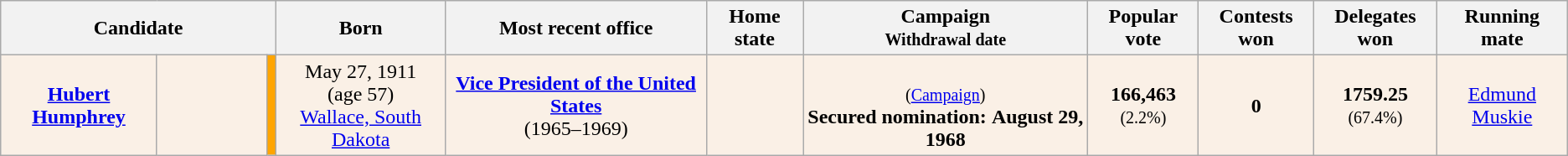<table class="sortable wikitable" style="text-align:center;">
<tr>
<th colspan="3">Candidate</th>
<th>Born</th>
<th class="unsortable">Most recent office</th>
<th>Home state</th>
<th data-sort-type="date">Campaign<br><small>Withdrawal date</small></th>
<th>Popular vote</th>
<th>Contests won</th>
<th>Delegates won</th>
<th>Running mate</th>
</tr>
<tr style="background:linen;">
<th style="background:linen;" scope="row" data-sort-=""><a href='#'>Hubert Humphrey</a></th>
<td style="min-width:80px;"></td>
<td style="background:#FFA500;"></td>
<td>May 27, 1911<br>(age 57)<br><a href='#'>Wallace, South Dakota</a></td>
<td><strong><a href='#'>Vice President of the United States</a></strong><br>(1965–1969)</td>
<td></td>
<td data-sort-value="0"><br><small>(<a href='#'>Campaign</a>)</small><br><strong>Secured nomination:</strong> <strong>August 29, 1968</strong></td>
<td data-sort-value="166,463"><strong>166,463</strong><br><small>(2.2%)</small></td>
<td data-sort-value="0"><strong>0</strong></td>
<td data-sort-value="0"><strong>1759.25</strong><br><small>(67.4%)</small></td>
<td><a href='#'>Edmund Muskie</a></td>
</tr>
</table>
